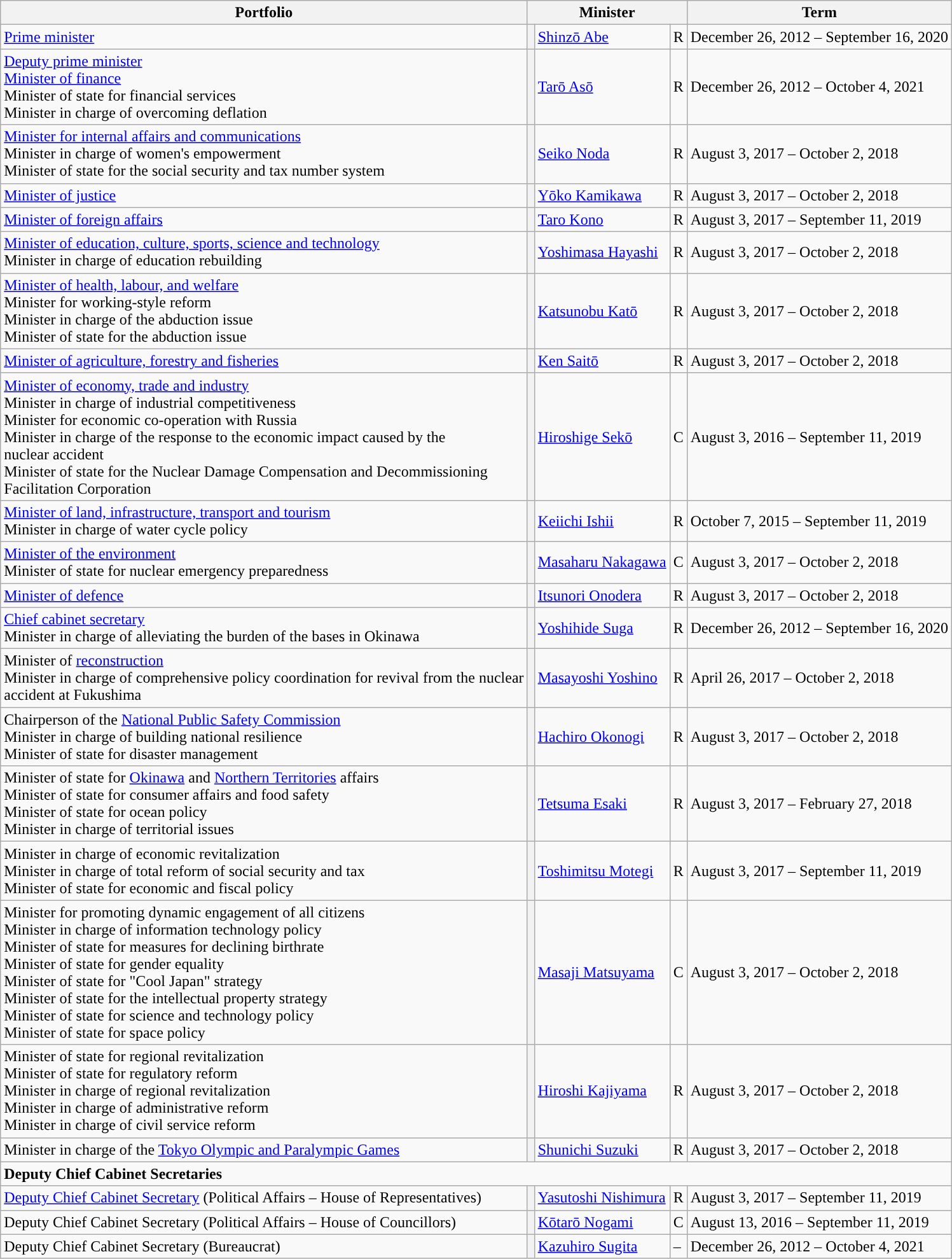<table class="wikitable">
<tr>
<th>Portfolio</th>
<th colspan=3>Minister</th>
<th colspan=2>Term</th>
</tr>
<tr>
<td><a href='#'>Prime minister</a></td>
<th style="color:inherit;background-color: "></th>
<td><a href='#'>Shinzō Abe</a></td>
<td>R</td>
<td>December 26, 2012 – September 16, 2020</td>
</tr>
<tr>
<td><a href='#'>Deputy prime minister</a><br><a href='#'>Minister of finance</a><br>Minister of state for financial services<br>Minister in charge of overcoming deflation</td>
<th style="color:inherit;background-color: "></th>
<td><a href='#'>Tarō Asō</a></td>
<td>R</td>
<td>December 26, 2012 – October 4, 2021</td>
</tr>
<tr>
<td><a href='#'>Minister for internal affairs and communications</a><br>Minister in charge of women's empowerment<br>Minister of state for the social security and tax number system</td>
<th style="color:inherit;background-color: "></th>
<td><a href='#'>Seiko Noda</a></td>
<td>R</td>
<td>August 3, 2017 – October 2, 2018</td>
</tr>
<tr>
<td><a href='#'>Minister of justice</a></td>
<th style="color:inherit;background-color: "></th>
<td><a href='#'>Yōko Kamikawa</a></td>
<td>R</td>
<td>August 3, 2017 – October 2, 2018</td>
</tr>
<tr>
<td><a href='#'>Minister of foreign affairs</a></td>
<th style="color:inherit;background-color: "></th>
<td><a href='#'>Taro Kono</a></td>
<td>R</td>
<td>August 3, 2017 – September 11, 2019</td>
</tr>
<tr>
<td><a href='#'>Minister of education, culture, sports, science and technology</a><br>Minister in charge of education rebuilding</td>
<th style="color:inherit;background-color: "></th>
<td><a href='#'>Yoshimasa Hayashi</a></td>
<td>R</td>
<td>August 3, 2017 – October 2, 2018</td>
</tr>
<tr>
<td><a href='#'>Minister of health, labour, and welfare</a> <br>Minister for working-style reform<br>Minister in charge of the abduction issue<br>Minister of state for the abduction issue</td>
<th style="color:inherit;background-color: "></th>
<td><a href='#'>Katsunobu Katō</a></td>
<td>R</td>
<td>August 3, 2017 – October 2, 2018</td>
</tr>
<tr>
<td><a href='#'>Minister of agriculture, forestry and fisheries</a></td>
<th style="color:inherit;background-color: "></th>
<td><a href='#'>Ken Saitō</a></td>
<td>R</td>
<td>August 3, 2017 – October 2, 2018</td>
</tr>
<tr>
<td><a href='#'>Minister of economy, trade and industry</a><br>Minister in charge of industrial competitiveness<br>Minister for economic co-operation with Russia<br>Minister in charge of the response to the economic impact caused by the<br>nuclear accident<br>Minister of state for the Nuclear Damage Compensation and Decommissioning<br>Facilitation Corporation</td>
<th style="color:inherit;background-color: "></th>
<td><a href='#'>Hiroshige Sekō</a></td>
<td>C</td>
<td>August 3, 2016 – September 11, 2019</td>
</tr>
<tr>
<td><a href='#'>Minister of land, infrastructure, transport and tourism</a><br>Minister in charge of water cycle policy</td>
<th style="color:inherit;background-color: "></th>
<td><a href='#'>Keiichi Ishii</a></td>
<td>R</td>
<td>October 7, 2015 – September 11, 2019</td>
</tr>
<tr>
<td><a href='#'>Minister of the environment</a><br>Minister of state for nuclear emergency preparedness</td>
<th style="color:inherit;background-color: "></th>
<td><a href='#'>Masaharu Nakagawa</a></td>
<td>C</td>
<td>August 3, 2017 – October 2, 2018</td>
</tr>
<tr>
<td><a href='#'>Minister of defence</a></td>
<th style="color:inherit;background-color: "></th>
<td><a href='#'>Itsunori Onodera</a></td>
<td>R</td>
<td>August 3, 2017 – October 2, 2018</td>
</tr>
<tr>
<td><a href='#'>Chief cabinet secretary</a><br>Minister in charge of alleviating the burden of the bases in Okinawa</td>
<th style="color:inherit;background-color: "></th>
<td><a href='#'>Yoshihide Suga</a></td>
<td>R</td>
<td>December 26, 2012 – September 16, 2020</td>
</tr>
<tr>
<td>Minister of <a href='#'>reconstruction</a><br>Minister in charge of comprehensive policy coordination for revival from the nuclear<br>accident at Fukushima</td>
<th style="color:inherit;background-color: "></th>
<td><a href='#'>Masayoshi Yoshino</a></td>
<td>R</td>
<td>April 26, 2017 – October 2, 2018</td>
</tr>
<tr>
<td>Chairperson of the <a href='#'>National Public Safety Commission</a><br>Minister in charge of building national resilience<br>Minister of state for disaster management</td>
<th style="color:inherit;background-color: "></th>
<td><a href='#'>Hachiro Okonogi</a></td>
<td>R</td>
<td>August 3, 2017 – October 2, 2018</td>
</tr>
<tr>
<td>Minister of state for <a href='#'>Okinawa</a> and <a href='#'>Northern Territories</a> affairs<br>Minister of state for consumer affairs and food safety<br>Minister of state for ocean policy<br>Minister in charge of territorial issues</td>
<th style="color:inherit;background-color: "></th>
<td><a href='#'>Tetsuma Esaki</a></td>
<td>R</td>
<td>August 3, 2017 – February 27, 2018</td>
</tr>
<tr>
<td>Minister in charge of economic revitalization<br>Minister in charge of total reform of social security and tax<br>Minister of state for economic and fiscal policy</td>
<th style="color:inherit;background-color: "></th>
<td><a href='#'>Toshimitsu Motegi</a></td>
<td>R</td>
<td>August 3, 2017 – September 11, 2019</td>
</tr>
<tr>
<td>Minister for promoting dynamic engagement of all citizens<br>Minister in charge of information technology policy<br>Minister of state for measures for declining birthrate<br>Minister of state for gender equality<br>Minister of state for "Cool Japan" strategy<br>Minister of state for the intellectual property strategy<br>Minister of state for science and technology policy<br>Minister of state for space policy</td>
<th style="color:inherit;background-color: "></th>
<td><a href='#'>Masaji Matsuyama</a></td>
<td>C</td>
<td>August 3, 2017 – October 2, 2018</td>
</tr>
<tr>
<td>Minister of state for regional revitalization<br>Minister of state for regulatory reform<br>Minister in charge of regional revitalization<br>Minister in charge of administrative reform<br>Minister in charge of civil service reform</td>
<th style="color:inherit;background-color: "></th>
<td><a href='#'>Hiroshi Kajiyama</a></td>
<td>R</td>
<td>August 3, 2017 – October 2, 2018</td>
</tr>
<tr>
<td>Minister in charge of the <a href='#'>Tokyo Olympic and Paralympic Games</a></td>
<th style="color:inherit;background-color: "></th>
<td><a href='#'>Shunichi Suzuki</a></td>
<td>R</td>
<td>August 3, 2017 – October 2, 2018</td>
</tr>
<tr>
<td colspan=5><strong>Deputy Chief Cabinet Secretaries</strong></td>
</tr>
<tr>
<td><a href='#'>Deputy Chief Cabinet Secretary</a> (Political Affairs – House of Representatives)</td>
<th style="color:inherit;background-color: "></th>
<td><a href='#'>Yasutoshi Nishimura</a></td>
<td>R</td>
<td>August 3, 2017 – September 11, 2019</td>
</tr>
<tr>
<td>Deputy Chief Cabinet Secretary (Political Affairs – House of Councillors)</td>
<th style="color:inherit;background-color: "></th>
<td><a href='#'>Kōtarō Nogami</a></td>
<td>C</td>
<td>August 13, 2016 – September 11, 2019</td>
</tr>
<tr>
<td>Deputy Chief Cabinet Secretary (Bureaucrat)</td>
<th style="color:inherit;background-color: "></th>
<td><a href='#'>Kazuhiro Sugita</a></td>
<td>–</td>
<td>December 26, 2012 – October 4, 2021</td>
</tr>
</table>
